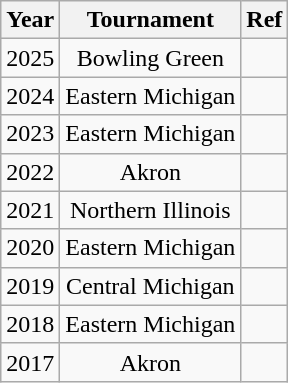<table class="wikitable" style="text-align:center" cellpadding=2 cellspacing=2>
<tr>
<th>Year</th>
<th>Tournament</th>
<th>Ref</th>
</tr>
<tr>
<td>2025</td>
<td>Bowling Green</td>
<td></td>
</tr>
<tr>
<td>2024</td>
<td>Eastern Michigan</td>
<td></td>
</tr>
<tr>
<td>2023</td>
<td>Eastern Michigan</td>
<td></td>
</tr>
<tr>
<td>2022</td>
<td>Akron</td>
<td></td>
</tr>
<tr>
<td>2021</td>
<td>Northern Illinois</td>
<td></td>
</tr>
<tr>
<td>2020</td>
<td>Eastern Michigan</td>
<td></td>
</tr>
<tr>
<td>2019</td>
<td>Central Michigan</td>
<td></td>
</tr>
<tr>
<td>2018</td>
<td>Eastern Michigan</td>
<td></td>
</tr>
<tr>
<td>2017</td>
<td>Akron</td>
<td></td>
</tr>
</table>
